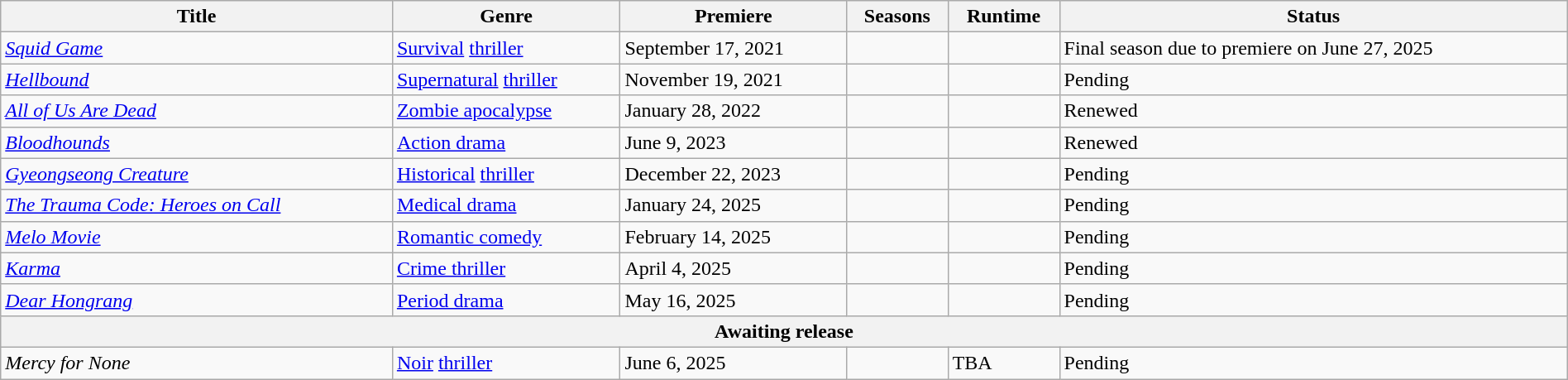<table class="wikitable sortable" style="width:100%">
<tr>
<th scope="col" style="width:25%;">Title</th>
<th>Genre</th>
<th>Premiere</th>
<th>Seasons</th>
<th>Runtime</th>
<th>Status</th>
</tr>
<tr>
<td><em><a href='#'>Squid Game</a></em></td>
<td><a href='#'>Survival</a> <a href='#'>thriller</a></td>
<td>September 17, 2021</td>
<td></td>
<td></td>
<td>Final season due to premiere on June 27, 2025</td>
</tr>
<tr>
<td><em><a href='#'>Hellbound</a></em></td>
<td><a href='#'>Supernatural</a> <a href='#'>thriller</a></td>
<td>November 19, 2021</td>
<td></td>
<td></td>
<td>Pending</td>
</tr>
<tr>
<td><em><a href='#'>All of Us Are Dead</a></em></td>
<td><a href='#'>Zombie apocalypse</a></td>
<td>January 28, 2022</td>
<td></td>
<td></td>
<td>Renewed</td>
</tr>
<tr>
<td><em><a href='#'>Bloodhounds</a></em></td>
<td><a href='#'>Action drama</a></td>
<td>June 9, 2023</td>
<td></td>
<td></td>
<td>Renewed</td>
</tr>
<tr>
<td><em><a href='#'>Gyeongseong Creature</a></em></td>
<td><a href='#'>Historical</a> <a href='#'>thriller</a></td>
<td>December 22, 2023</td>
<td></td>
<td></td>
<td>Pending</td>
</tr>
<tr>
<td><em><a href='#'>The Trauma Code: Heroes on Call</a></em></td>
<td><a href='#'>Medical drama</a></td>
<td>January 24, 2025</td>
<td></td>
<td></td>
<td>Pending</td>
</tr>
<tr>
<td><em><a href='#'>Melo Movie</a></em></td>
<td><a href='#'>Romantic comedy</a></td>
<td>February 14, 2025</td>
<td></td>
<td></td>
<td>Pending</td>
</tr>
<tr>
<td><em><a href='#'>Karma</a></em></td>
<td><a href='#'>Crime thriller</a></td>
<td>April 4, 2025</td>
<td></td>
<td></td>
<td>Pending</td>
</tr>
<tr>
<td><em><a href='#'>Dear Hongrang</a></em></td>
<td><a href='#'>Period drama</a></td>
<td>May 16, 2025</td>
<td></td>
<td></td>
<td>Pending</td>
</tr>
<tr>
<th data-sort-value="zzz" colspan="6">Awaiting release</th>
</tr>
<tr>
<td><em>Mercy for None</em></td>
<td><a href='#'>Noir</a> <a href='#'>thriller</a></td>
<td>June 6, 2025</td>
<td></td>
<td>TBA</td>
<td>Pending</td>
</tr>
</table>
